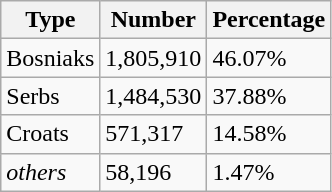<table class="wikitable">
<tr>
<th>Type</th>
<th>Number</th>
<th>Percentage</th>
</tr>
<tr>
<td>Bosniaks</td>
<td>1,805,910</td>
<td>46.07%</td>
</tr>
<tr>
<td>Serbs</td>
<td>1,484,530</td>
<td>37.88%</td>
</tr>
<tr>
<td>Croats</td>
<td>571,317</td>
<td>14.58%</td>
</tr>
<tr>
<td><em>others</em></td>
<td>58,196</td>
<td>1.47%</td>
</tr>
</table>
